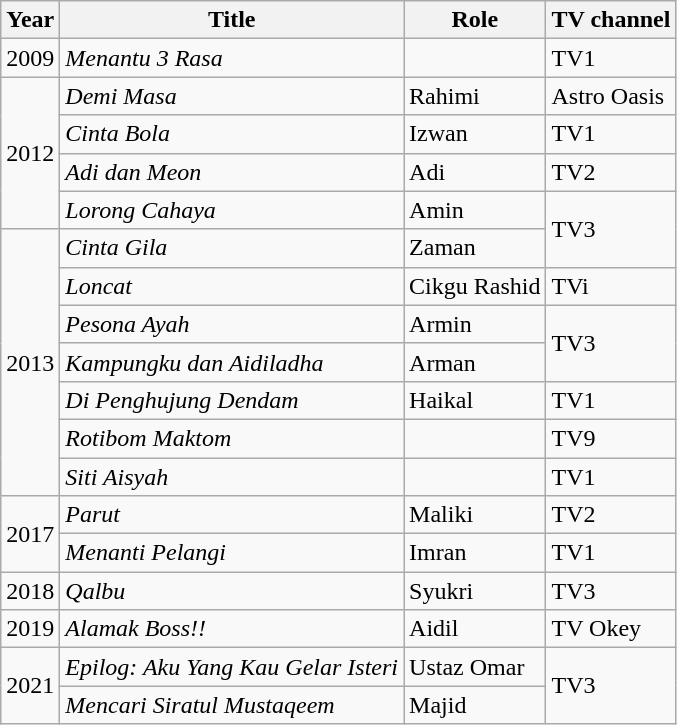<table class="wikitable">
<tr>
<th>Year</th>
<th>Title</th>
<th>Role</th>
<th>TV channel</th>
</tr>
<tr>
<td>2009</td>
<td><em>Menantu 3 Rasa</em></td>
<td></td>
<td>TV1</td>
</tr>
<tr>
<td rowspan="4">2012</td>
<td><em>Demi Masa</em></td>
<td>Rahimi</td>
<td>Astro Oasis</td>
</tr>
<tr>
<td><em>Cinta Bola</em></td>
<td>Izwan</td>
<td>TV1</td>
</tr>
<tr>
<td><em>Adi dan Meon</em></td>
<td>Adi</td>
<td>TV2</td>
</tr>
<tr>
<td><em>Lorong Cahaya</em></td>
<td>Amin</td>
<td rowspan="2">TV3</td>
</tr>
<tr>
<td rowspan="7">2013</td>
<td><em>Cinta Gila</em></td>
<td>Zaman</td>
</tr>
<tr>
<td><em>Loncat</em></td>
<td>Cikgu Rashid</td>
<td>TVi</td>
</tr>
<tr>
<td><em>Pesona Ayah</em></td>
<td>Armin</td>
<td rowspan="2">TV3</td>
</tr>
<tr>
<td><em>Kampungku dan Aidiladha</em></td>
<td>Arman</td>
</tr>
<tr>
<td><em>Di Penghujung Dendam</em></td>
<td>Haikal</td>
<td>TV1</td>
</tr>
<tr>
<td><em>Rotibom Maktom</em></td>
<td></td>
<td>TV9</td>
</tr>
<tr>
<td><em>Siti Aisyah</em></td>
<td></td>
<td>TV1</td>
</tr>
<tr>
<td rowspan="2">2017</td>
<td><em>Parut</em></td>
<td>Maliki</td>
<td>TV2</td>
</tr>
<tr>
<td><em>Menanti Pelangi</em></td>
<td>Imran</td>
<td>TV1</td>
</tr>
<tr>
<td>2018</td>
<td><em>Qalbu</em></td>
<td>Syukri</td>
<td>TV3</td>
</tr>
<tr>
<td>2019</td>
<td><em>Alamak Boss!!</em></td>
<td>Aidil</td>
<td>TV Okey</td>
</tr>
<tr>
<td rowspan="2">2021</td>
<td><em>Epilog: Aku Yang Kau Gelar Isteri</em></td>
<td>Ustaz Omar</td>
<td rowspan="2">TV3</td>
</tr>
<tr>
<td><em>Mencari Siratul Mustaqeem</em></td>
<td>Majid</td>
</tr>
</table>
